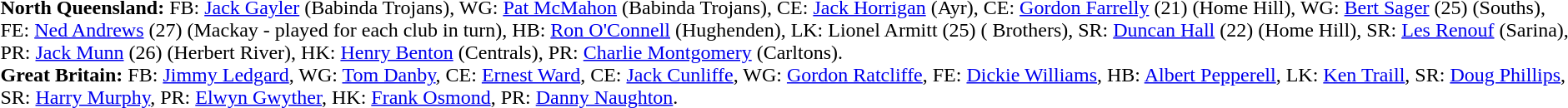<table width="100%" class="mw-collapsible mw-collapsed">
<tr>
<td valign="top" width="50%"><br><strong>North Queensland:</strong> FB: <a href='#'>Jack Gayler</a> (Babinda Trojans), WG: <a href='#'>Pat McMahon</a> (Babinda Trojans), CE: <a href='#'>Jack Horrigan</a> (Ayr), CE: <a href='#'>Gordon Farrelly</a> (21) (Home Hill), WG: <a href='#'>Bert Sager</a> (25) (Souths), FE: <a href='#'>Ned Andrews</a> (27) (Mackay - played for each club in turn), HB: <a href='#'>Ron O'Connell</a> (Hughenden), LK: Lionel Armitt (25) ( Brothers), SR: <a href='#'>Duncan Hall</a> (22) (Home Hill), SR: <a href='#'>Les Renouf</a> (Sarina), PR: <a href='#'>Jack Munn</a> (26) (Herbert River), HK: <a href='#'>Henry Benton</a> (Centrals), PR: <a href='#'>Charlie Montgomery</a> (Carltons).<br><strong>Great Britain:</strong> FB: <a href='#'>Jimmy Ledgard</a>, WG: <a href='#'>Tom Danby</a>, CE: <a href='#'>Ernest Ward</a>, CE: <a href='#'>Jack Cunliffe</a>, WG: <a href='#'>Gordon Ratcliffe</a>, FE: <a href='#'>Dickie Williams</a>, HB: <a href='#'>Albert Pepperell</a>, LK: <a href='#'>Ken Traill</a>, SR: <a href='#'>Doug Phillips</a>, SR: <a href='#'>Harry Murphy</a>, PR: <a href='#'>Elwyn Gwyther</a>, HK: <a href='#'>Frank Osmond</a>, PR: <a href='#'>Danny Naughton</a>.</td>
</tr>
</table>
